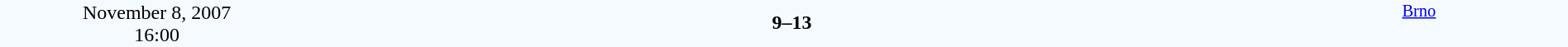<table style="width: 100%; background:#F5FAFF;" cellspacing="0">
<tr>
<td align=center rowspan=3 width=20%>November 8, 2007<br>16:00</td>
</tr>
<tr>
<td width=24% align=right></td>
<td align=center width=13%><strong>9–13</strong></td>
<td width=24%></td>
<td style=font-size:85% rowspan=3 valign=top align=center><a href='#'>Brno</a></td>
</tr>
<tr style=font-size:85%>
<td align=right></td>
<td align=center></td>
<td></td>
</tr>
</table>
